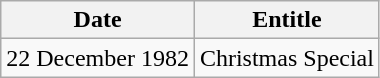<table class="wikitable" style="text-align:center;">
<tr>
<th>Date</th>
<th>Entitle</th>
</tr>
<tr>
<td>22 December 1982</td>
<td>Christmas Special</td>
</tr>
</table>
